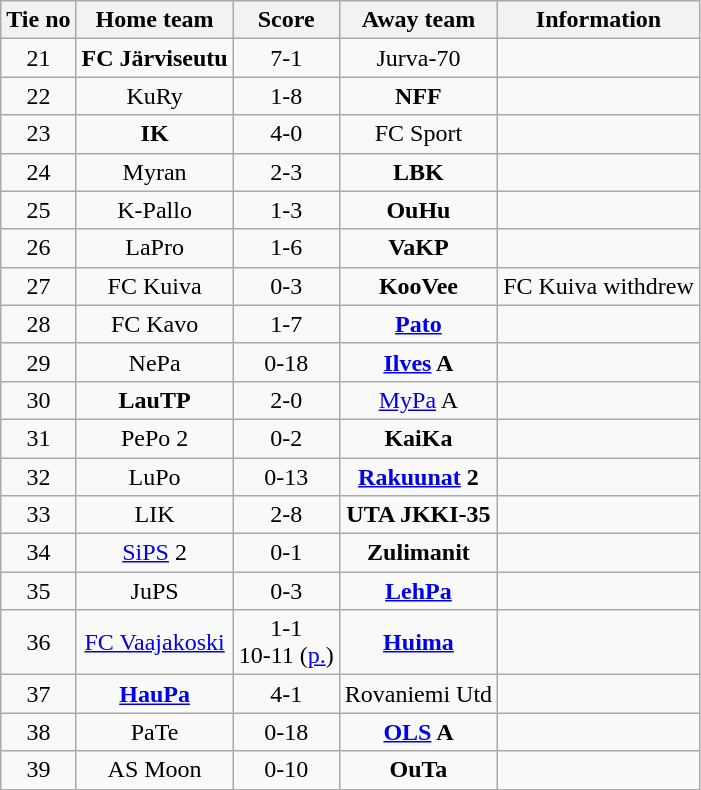<table class="wikitable" style="text-align:center">
<tr>
<th style= width="40px">Tie no</th>
<th style= width="150px">Home team</th>
<th style= width="60px">Score</th>
<th style= width="150px">Away team</th>
<th style= width="30px">Information</th>
</tr>
<tr>
<td>21</td>
<td><strong>FC Järviseutu</strong></td>
<td>7-1</td>
<td>Jurva-70</td>
<td></td>
</tr>
<tr>
<td>22</td>
<td>KuRy</td>
<td>1-8</td>
<td><strong>NFF</strong></td>
<td></td>
</tr>
<tr>
<td>23</td>
<td><strong>IK</strong></td>
<td>4-0</td>
<td>FC Sport</td>
<td></td>
</tr>
<tr>
<td>24</td>
<td>Myran</td>
<td>2-3</td>
<td><strong>LBK</strong></td>
<td></td>
</tr>
<tr>
<td>25</td>
<td>K-Pallo</td>
<td>1-3</td>
<td><strong>OuHu</strong></td>
<td></td>
</tr>
<tr>
<td>26</td>
<td>LaPro</td>
<td>1-6</td>
<td><strong>VaKP</strong></td>
<td></td>
</tr>
<tr>
<td>27</td>
<td>FC Kuiva</td>
<td>0-3</td>
<td><strong>KooVee</strong></td>
<td>FC Kuiva withdrew</td>
</tr>
<tr>
<td>28</td>
<td>FC Kavo</td>
<td>1-7</td>
<td><strong><a href='#'>Pato</a></strong></td>
<td></td>
</tr>
<tr>
<td>29</td>
<td>NePa</td>
<td>0-18</td>
<td><strong><a href='#'>Ilves</a> A</strong></td>
<td></td>
</tr>
<tr>
<td>30</td>
<td><strong>LauTP</strong></td>
<td>2-0</td>
<td><a href='#'>MyPa</a> A</td>
<td></td>
</tr>
<tr>
<td>31</td>
<td>PePo 2</td>
<td>0-2</td>
<td><strong>KaiKa</strong></td>
<td></td>
</tr>
<tr>
<td>32</td>
<td>LuPo</td>
<td>0-13</td>
<td><strong><a href='#'>Rakuunat</a> 2</strong></td>
<td></td>
</tr>
<tr>
<td>33</td>
<td>LIK</td>
<td>2-8</td>
<td><strong>UTA JKKI-35</strong></td>
<td></td>
</tr>
<tr>
<td>34</td>
<td><a href='#'>SiPS</a> 2</td>
<td>0-1</td>
<td><strong>Zulimanit</strong></td>
<td></td>
</tr>
<tr>
<td>35</td>
<td>JuPS</td>
<td>0-3</td>
<td><strong><a href='#'>LehPa</a></strong></td>
<td></td>
</tr>
<tr>
<td>36</td>
<td><a href='#'>FC Vaajakoski</a></td>
<td>1-1<br> 10-11  (<a href='#'>p.</a>)</td>
<td><strong><a href='#'>Huima</a></strong></td>
<td></td>
</tr>
<tr>
<td>37</td>
<td><strong><a href='#'>HauPa</a></strong></td>
<td>4-1</td>
<td>Rovaniemi Utd</td>
<td></td>
</tr>
<tr>
<td>38</td>
<td>PaTe</td>
<td>0-18</td>
<td><strong><a href='#'>OLS</a> A</strong></td>
<td></td>
</tr>
<tr>
<td>39</td>
<td>AS Moon</td>
<td>0-10</td>
<td><strong>OuTa</strong></td>
<td></td>
</tr>
<tr>
</tr>
</table>
